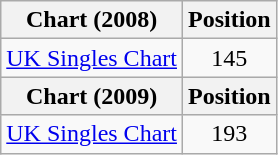<table class="wikitable sortable">
<tr>
<th>Chart (2008)</th>
<th>Position</th>
</tr>
<tr>
<td><a href='#'>UK Singles Chart</a></td>
<td style="text-align:center;">145</td>
</tr>
<tr>
<th>Chart (2009)</th>
<th>Position</th>
</tr>
<tr>
<td><a href='#'>UK Singles Chart</a></td>
<td style="text-align:center;">193</td>
</tr>
</table>
